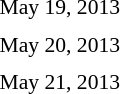<table style="font-size:90%">
<tr>
<td colspan=3>May 19, 2013</td>
</tr>
<tr>
<td width=150 align=right><strong></strong></td>
<td></td>
<td width=150></td>
</tr>
<tr>
<td colspan=3>May 20, 2013</td>
</tr>
<tr>
<td align=right><strong></strong></td>
<td></td>
<td width=150></td>
</tr>
<tr>
<td colspan=3>May 21, 2013</td>
</tr>
<tr>
<td align=right></td>
<td></td>
<td width=150><strong></strong></td>
</tr>
</table>
